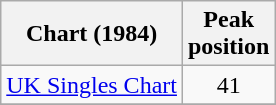<table class="wikitable">
<tr>
<th>Chart (1984)</th>
<th>Peak<br>position</th>
</tr>
<tr>
<td><a href='#'>UK Singles Chart</a></td>
<td align="center">41</td>
</tr>
<tr>
</tr>
</table>
